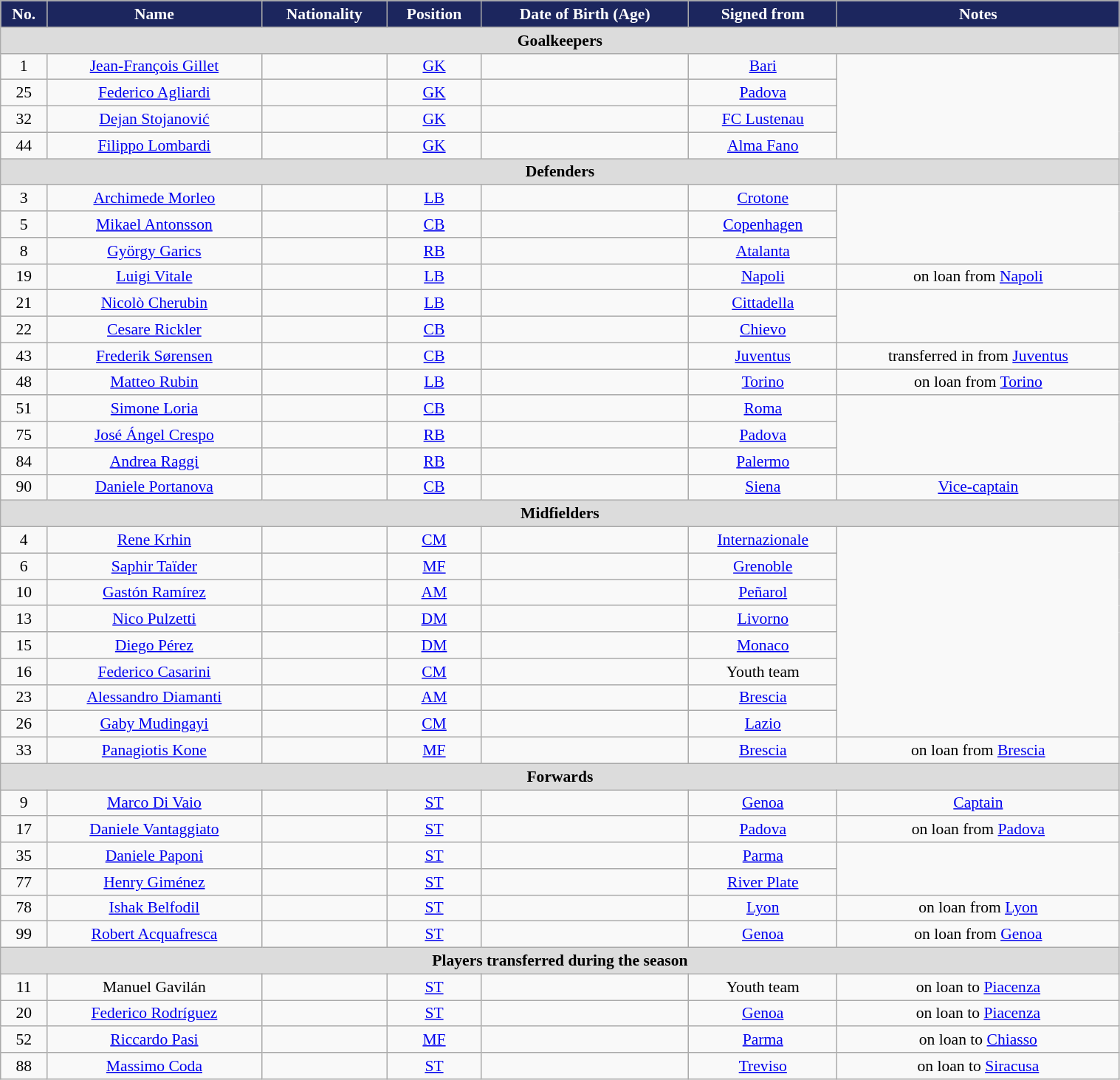<table class="wikitable" style="text-align: center; font-size:90%" width=80%>
<tr>
<th style="background: #1c265e; color:white" align=right>No.</th>
<th style="background: #1c265e; color:white" align=right>Name</th>
<th style="background: #1c265e; color:white" align=right>Nationality</th>
<th style="background: #1c265e; color:white" align=right>Position</th>
<th style="background: #1c265e; color:white" align=right>Date of Birth (Age)</th>
<th style="background: #1c265e; color:white" align=right>Signed from</th>
<th style="background: #1c265e; color:white" align=right>Notes</th>
</tr>
<tr>
<th colspan=7 style="background: #DCDCDC" align=right>Goalkeepers</th>
</tr>
<tr>
<td>1</td>
<td><a href='#'>Jean-François Gillet</a></td>
<td></td>
<td><a href='#'>GK</a></td>
<td></td>
<td><a href='#'>Bari</a></td>
</tr>
<tr>
<td>25</td>
<td><a href='#'>Federico Agliardi</a></td>
<td></td>
<td><a href='#'>GK</a></td>
<td></td>
<td><a href='#'>Padova</a></td>
</tr>
<tr>
<td>32</td>
<td><a href='#'>Dejan Stojanović</a></td>
<td></td>
<td><a href='#'>GK</a></td>
<td></td>
<td> <a href='#'>FC Lustenau</a></td>
</tr>
<tr>
<td>44</td>
<td><a href='#'>Filippo Lombardi</a></td>
<td></td>
<td><a href='#'>GK</a></td>
<td></td>
<td><a href='#'>Alma Fano</a></td>
</tr>
<tr>
<th colspan=7 style="background: #DCDCDC" align=right>Defenders</th>
</tr>
<tr>
<td>3</td>
<td><a href='#'>Archimede Morleo</a></td>
<td></td>
<td><a href='#'>LB</a></td>
<td></td>
<td><a href='#'>Crotone</a></td>
</tr>
<tr>
<td>5</td>
<td><a href='#'>Mikael Antonsson</a></td>
<td></td>
<td><a href='#'>CB</a></td>
<td></td>
<td> <a href='#'>Copenhagen</a></td>
</tr>
<tr>
<td>8</td>
<td><a href='#'>György Garics</a></td>
<td></td>
<td><a href='#'>RB</a></td>
<td></td>
<td><a href='#'>Atalanta</a></td>
</tr>
<tr>
<td>19</td>
<td><a href='#'>Luigi Vitale</a></td>
<td></td>
<td><a href='#'>LB</a></td>
<td></td>
<td><a href='#'>Napoli</a></td>
<td>on loan from <a href='#'>Napoli</a></td>
</tr>
<tr>
<td>21</td>
<td><a href='#'>Nicolò Cherubin</a></td>
<td></td>
<td><a href='#'>LB</a></td>
<td></td>
<td><a href='#'>Cittadella</a></td>
</tr>
<tr>
<td>22</td>
<td><a href='#'>Cesare Rickler</a></td>
<td></td>
<td><a href='#'>CB</a></td>
<td></td>
<td><a href='#'>Chievo</a></td>
</tr>
<tr>
<td>43</td>
<td><a href='#'>Frederik Sørensen</a></td>
<td></td>
<td><a href='#'>CB</a></td>
<td></td>
<td><a href='#'>Juventus</a></td>
<td>transferred in from <a href='#'>Juventus</a></td>
</tr>
<tr>
<td>48</td>
<td><a href='#'>Matteo Rubin</a></td>
<td></td>
<td><a href='#'>LB</a></td>
<td></td>
<td><a href='#'>Torino</a></td>
<td>on loan from <a href='#'>Torino</a></td>
</tr>
<tr>
<td>51</td>
<td><a href='#'>Simone Loria</a></td>
<td></td>
<td><a href='#'>CB</a></td>
<td></td>
<td><a href='#'>Roma</a></td>
</tr>
<tr>
<td>75</td>
<td><a href='#'>José Ángel Crespo</a></td>
<td></td>
<td><a href='#'>RB</a></td>
<td></td>
<td><a href='#'>Padova</a></td>
</tr>
<tr>
<td>84</td>
<td><a href='#'>Andrea Raggi</a></td>
<td></td>
<td><a href='#'>RB</a></td>
<td></td>
<td><a href='#'>Palermo</a></td>
</tr>
<tr>
<td>90</td>
<td><a href='#'>Daniele Portanova</a></td>
<td></td>
<td><a href='#'>CB</a></td>
<td></td>
<td><a href='#'>Siena</a></td>
<td><a href='#'>Vice-captain</a></td>
</tr>
<tr>
<th colspan=7 style="background: #DCDCDC" align=right>Midfielders</th>
</tr>
<tr>
<td>4</td>
<td><a href='#'>Rene Krhin</a></td>
<td></td>
<td><a href='#'>CM</a></td>
<td></td>
<td><a href='#'>Internazionale</a></td>
</tr>
<tr>
<td>6</td>
<td><a href='#'>Saphir Taïder</a></td>
<td></td>
<td><a href='#'>MF</a></td>
<td></td>
<td> <a href='#'>Grenoble</a></td>
</tr>
<tr>
<td>10</td>
<td><a href='#'>Gastón Ramírez</a></td>
<td></td>
<td><a href='#'>AM</a></td>
<td></td>
<td> <a href='#'>Peñarol</a></td>
</tr>
<tr>
<td>13</td>
<td><a href='#'>Nico Pulzetti</a></td>
<td></td>
<td><a href='#'>DM</a></td>
<td></td>
<td><a href='#'>Livorno</a></td>
</tr>
<tr>
<td>15</td>
<td><a href='#'>Diego Pérez</a></td>
<td></td>
<td><a href='#'>DM</a></td>
<td></td>
<td> <a href='#'>Monaco</a></td>
</tr>
<tr>
<td>16</td>
<td><a href='#'>Federico Casarini</a></td>
<td></td>
<td><a href='#'>CM</a></td>
<td></td>
<td>Youth team</td>
</tr>
<tr>
<td>23</td>
<td><a href='#'>Alessandro Diamanti</a></td>
<td></td>
<td><a href='#'>AM</a></td>
<td></td>
<td><a href='#'>Brescia</a></td>
</tr>
<tr>
<td>26</td>
<td><a href='#'>Gaby Mudingayi</a></td>
<td></td>
<td><a href='#'>CM</a></td>
<td></td>
<td><a href='#'>Lazio</a></td>
</tr>
<tr>
<td>33</td>
<td><a href='#'>Panagiotis Kone</a></td>
<td></td>
<td><a href='#'>MF</a></td>
<td></td>
<td><a href='#'>Brescia</a></td>
<td>on loan from <a href='#'>Brescia</a></td>
</tr>
<tr>
<th colspan=7 style="background: #DCDCDC" align=right>Forwards</th>
</tr>
<tr>
<td>9</td>
<td><a href='#'>Marco Di Vaio</a></td>
<td></td>
<td><a href='#'>ST</a></td>
<td></td>
<td><a href='#'>Genoa</a></td>
<td><a href='#'>Captain</a></td>
</tr>
<tr>
<td>17</td>
<td><a href='#'>Daniele Vantaggiato</a></td>
<td></td>
<td><a href='#'>ST</a></td>
<td></td>
<td><a href='#'>Padova</a></td>
<td>on loan from <a href='#'>Padova</a></td>
</tr>
<tr>
<td>35</td>
<td><a href='#'>Daniele Paponi</a></td>
<td></td>
<td><a href='#'>ST</a></td>
<td></td>
<td><a href='#'>Parma</a></td>
</tr>
<tr>
<td>77</td>
<td><a href='#'>Henry Giménez</a></td>
<td></td>
<td><a href='#'>ST</a></td>
<td></td>
<td> <a href='#'>River Plate</a></td>
</tr>
<tr>
<td>78</td>
<td><a href='#'>Ishak Belfodil</a></td>
<td></td>
<td><a href='#'>ST</a></td>
<td></td>
<td> <a href='#'>Lyon</a></td>
<td>on loan from <a href='#'>Lyon</a></td>
</tr>
<tr>
<td>99</td>
<td><a href='#'>Robert Acquafresca</a></td>
<td></td>
<td><a href='#'>ST</a></td>
<td></td>
<td><a href='#'>Genoa</a></td>
<td>on loan from <a href='#'>Genoa</a></td>
</tr>
<tr>
<th colspan=7 style="background: #DCDCDC" align=right>Players transferred during the season</th>
</tr>
<tr>
<td>11</td>
<td>Manuel Gavilán</td>
<td></td>
<td><a href='#'>ST</a></td>
<td></td>
<td>Youth team</td>
<td>on loan to <a href='#'>Piacenza</a></td>
</tr>
<tr>
<td>20</td>
<td><a href='#'>Federico Rodríguez</a></td>
<td></td>
<td><a href='#'>ST</a></td>
<td></td>
<td><a href='#'>Genoa</a></td>
<td>on loan to <a href='#'>Piacenza</a></td>
</tr>
<tr>
<td>52</td>
<td><a href='#'>Riccardo Pasi</a></td>
<td></td>
<td><a href='#'>MF</a></td>
<td></td>
<td><a href='#'>Parma</a></td>
<td>on loan to <a href='#'>Chiasso</a></td>
</tr>
<tr>
<td>88</td>
<td><a href='#'>Massimo Coda</a></td>
<td></td>
<td><a href='#'>ST</a></td>
<td></td>
<td><a href='#'>Treviso</a></td>
<td>on loan to <a href='#'>Siracusa</a></td>
</tr>
</table>
